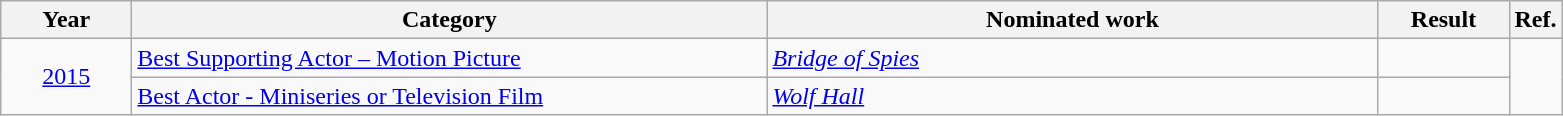<table class=wikitable>
<tr>
<th scope="col" style="width:5em;">Year</th>
<th scope="col" style="width:26em;">Category</th>
<th scope="col" style="width:25em;">Nominated work</th>
<th scope="col" style="width:5em;">Result</th>
<th>Ref.</th>
</tr>
<tr>
<td style="text-align:center;", rowspan="2"><a href='#'>2015</a></td>
<td><a href='#'>Best Supporting Actor – Motion Picture</a></td>
<td><em><a href='#'>Bridge of Spies</a></em></td>
<td></td>
<td style="text-align:center;" rowspan=2></td>
</tr>
<tr>
<td><a href='#'>Best Actor - Miniseries or Television Film</a></td>
<td><em><a href='#'>Wolf Hall</a></em></td>
<td></td>
</tr>
</table>
